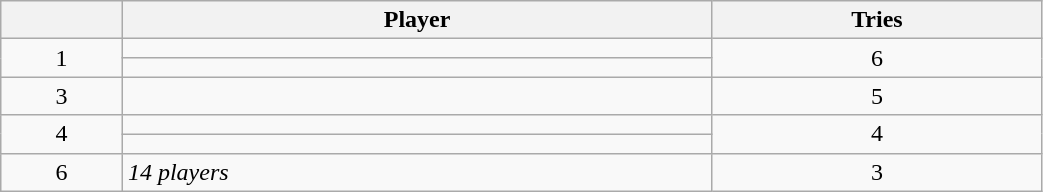<table class="wikitable sortable plainrowheaders" style="width:55%;">
<tr>
<th></th>
<th>Player</th>
<th>Tries</th>
</tr>
<tr>
<td align=center rowspan="2">1</td>
<td align=left> </td>
<td align=center rowspan="2">6</td>
</tr>
<tr>
<td align=left> </td>
</tr>
<tr>
<td align=center>3</td>
<td align=left> </td>
<td align=center>5</td>
</tr>
<tr>
<td align=center rowspan="2">4</td>
<td align=left> </td>
<td align=center rowspan="2">4</td>
</tr>
<tr>
<td align=left> </td>
</tr>
<tr>
<td align=center>6</td>
<td align=left><em>14 players</em></td>
<td align=center>3</td>
</tr>
</table>
